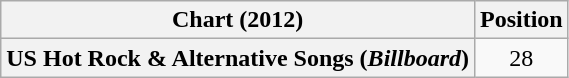<table class="wikitable plainrowheaders" style="text-align:center">
<tr>
<th scope="col">Chart (2012)</th>
<th scope="col">Position</th>
</tr>
<tr>
<th scope="row">US Hot Rock & Alternative Songs (<em>Billboard</em>)</th>
<td>28</td>
</tr>
</table>
